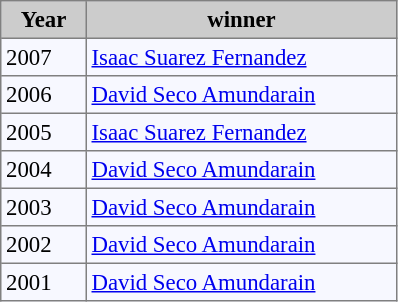<table bgcolor="#f7f8ff" cellpadding="3" cellspacing="0" border="1" style="font-size: 95%; border: gray solid 1px; border-collapse: collapse;">
<tr bgcolor="#CCCCCC">
<td align="center" width="50"><strong>Year</strong></td>
<td align="center" width="200"><strong>winner</strong></td>
</tr>
<tr align="left">
<td>2007</td>
<td> <a href='#'>Isaac Suarez Fernandez</a></td>
</tr>
<tr align="left">
<td>2006</td>
<td> <a href='#'>David Seco Amundarain</a></td>
</tr>
<tr align="left">
<td>2005</td>
<td> <a href='#'>Isaac Suarez Fernandez</a></td>
</tr>
<tr align="left">
<td>2004</td>
<td> <a href='#'>David Seco Amundarain</a></td>
</tr>
<tr align="left">
<td>2003</td>
<td> <a href='#'>David Seco Amundarain</a></td>
</tr>
<tr align="left">
<td>2002</td>
<td> <a href='#'>David Seco Amundarain</a></td>
</tr>
<tr align="left">
<td>2001</td>
<td> <a href='#'>David Seco Amundarain</a></td>
</tr>
</table>
